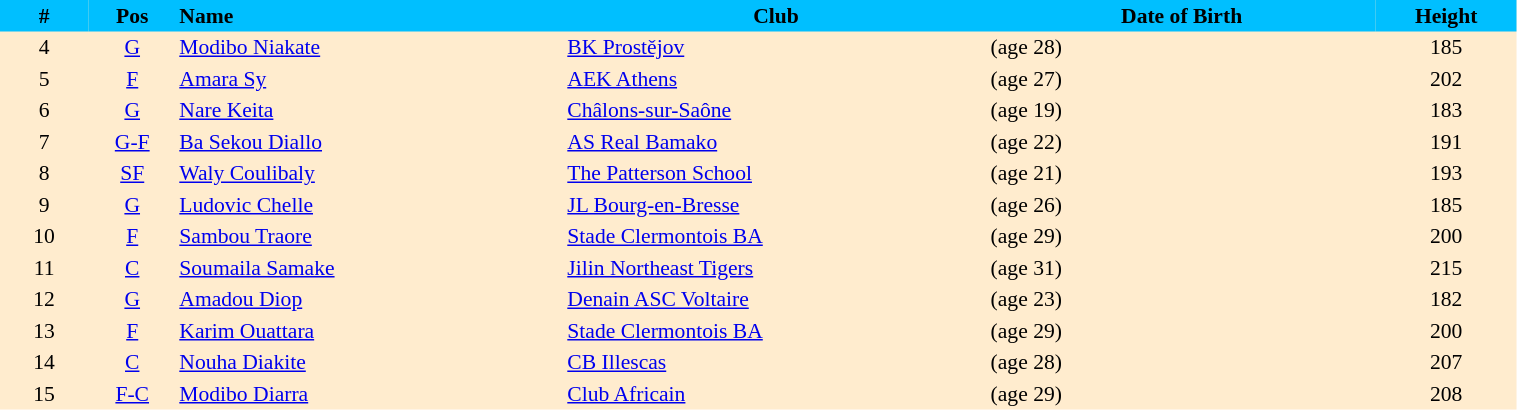<table border=0 cellpadding=2 cellspacing=0  |- bgcolor=#FFECCE style="text-align:center; font-size:90%;" width=80%>
<tr bgcolor=#00BFFF>
<th width=5%>#</th>
<th width=5%>Pos</th>
<th width=22% align=left>Name</th>
<th width=24%>Club</th>
<th width=22%>Date of Birth</th>
<th width=8%>Height</th>
</tr>
<tr>
<td>4</td>
<td><a href='#'>G</a></td>
<td align=left><a href='#'>Modibo Niakate</a></td>
<td align=left> <a href='#'>BK Prostějov</a></td>
<td align=left> (age 28)</td>
<td>185</td>
</tr>
<tr>
<td>5</td>
<td><a href='#'>F</a></td>
<td align=left><a href='#'>Amara Sy</a></td>
<td align=left> <a href='#'>AEK Athens</a></td>
<td align=left> (age 27)</td>
<td>202</td>
</tr>
<tr>
<td>6</td>
<td><a href='#'>G</a></td>
<td align=left><a href='#'>Nare Keita</a></td>
<td align=left> <a href='#'>Châlons-sur-Saône</a></td>
<td align=left> (age 19)</td>
<td>183</td>
</tr>
<tr>
<td>7</td>
<td><a href='#'>G-F</a></td>
<td align=left><a href='#'>Ba Sekou Diallo</a></td>
<td align=left> <a href='#'>AS Real Bamako</a></td>
<td align=left> (age 22)</td>
<td>191</td>
</tr>
<tr>
<td>8</td>
<td><a href='#'>SF</a></td>
<td align=left><a href='#'>Waly Coulibaly</a></td>
<td align=left> <a href='#'>The Patterson School</a></td>
<td align=left> (age 21)</td>
<td>193</td>
</tr>
<tr>
<td>9</td>
<td><a href='#'>G</a></td>
<td align=left><a href='#'>Ludovic Chelle</a></td>
<td align=left> <a href='#'>JL Bourg-en-Bresse</a></td>
<td align=left> (age 26)</td>
<td>185</td>
</tr>
<tr>
<td>10</td>
<td><a href='#'>F</a></td>
<td align=left><a href='#'>Sambou Traore</a></td>
<td align=left> <a href='#'>Stade Clermontois BA</a></td>
<td align=left> (age 29)</td>
<td>200</td>
</tr>
<tr>
<td>11</td>
<td><a href='#'>C</a></td>
<td align=left><a href='#'>Soumaila Samake</a></td>
<td align=left> <a href='#'>Jilin Northeast Tigers</a></td>
<td align=left> (age 31)</td>
<td>215</td>
</tr>
<tr>
<td>12</td>
<td><a href='#'>G</a></td>
<td align=left><a href='#'>Amadou Diop</a></td>
<td align=left> <a href='#'>Denain ASC Voltaire</a></td>
<td align=left> (age 23)</td>
<td>182</td>
</tr>
<tr>
<td>13</td>
<td><a href='#'>F</a></td>
<td align=left><a href='#'>Karim Ouattara</a></td>
<td align=left> <a href='#'>Stade Clermontois BA</a></td>
<td align=left> (age 29)</td>
<td>200</td>
</tr>
<tr>
<td>14</td>
<td><a href='#'>C</a></td>
<td align=left><a href='#'>Nouha Diakite</a></td>
<td align=left> <a href='#'>CB Illescas</a></td>
<td align=left> (age 28)</td>
<td>207</td>
</tr>
<tr>
<td>15</td>
<td><a href='#'>F-C</a></td>
<td align=left><a href='#'>Modibo Diarra</a></td>
<td align=left> <a href='#'>Club Africain</a></td>
<td align=left> (age 29)</td>
<td>208</td>
</tr>
</table>
